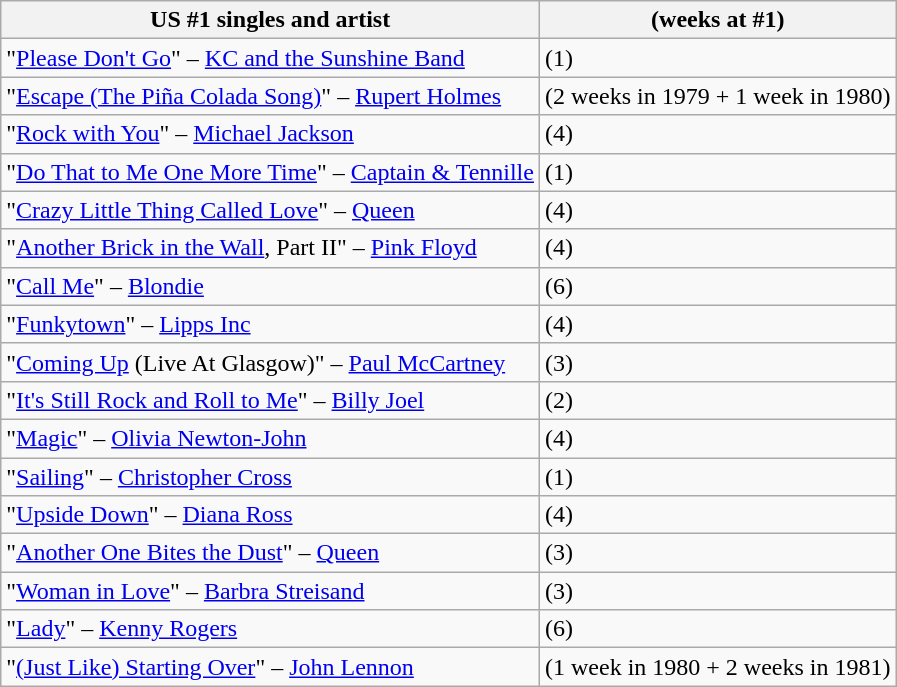<table class="wikitable">
<tr>
<th>US #1 singles and artist</th>
<th>(weeks at #1)</th>
</tr>
<tr>
<td>"<a href='#'>Please Don't Go</a>" – <a href='#'>KC and the Sunshine Band</a></td>
<td>(1)</td>
</tr>
<tr>
<td>"<a href='#'>Escape (The Piña Colada Song)</a>" – <a href='#'>Rupert Holmes</a></td>
<td>(2 weeks in 1979 + 1 week in 1980)</td>
</tr>
<tr>
<td>"<a href='#'>Rock with You</a>" – <a href='#'>Michael Jackson</a></td>
<td>(4)</td>
</tr>
<tr>
<td>"<a href='#'>Do That to Me One More Time</a>" – <a href='#'>Captain & Tennille</a></td>
<td>(1)</td>
</tr>
<tr>
<td>"<a href='#'>Crazy Little Thing Called Love</a>" – <a href='#'>Queen</a></td>
<td>(4)</td>
</tr>
<tr>
<td>"<a href='#'>Another Brick in the Wall</a>, Part II" – <a href='#'>Pink Floyd</a></td>
<td>(4)</td>
</tr>
<tr>
<td>"<a href='#'>Call Me</a>" – <a href='#'>Blondie</a></td>
<td>(6)</td>
</tr>
<tr>
<td>"<a href='#'>Funkytown</a>" – <a href='#'>Lipps Inc</a></td>
<td>(4)</td>
</tr>
<tr>
<td>"<a href='#'>Coming Up</a> (Live At Glasgow)" – <a href='#'>Paul McCartney</a></td>
<td>(3)</td>
</tr>
<tr>
<td>"<a href='#'>It's Still Rock and Roll to Me</a>" – <a href='#'>Billy Joel</a></td>
<td>(2)</td>
</tr>
<tr>
<td>"<a href='#'>Magic</a>" – <a href='#'>Olivia Newton-John</a></td>
<td>(4)</td>
</tr>
<tr>
<td>"<a href='#'>Sailing</a>" – <a href='#'>Christopher Cross</a></td>
<td>(1)</td>
</tr>
<tr>
<td>"<a href='#'>Upside Down</a>" – <a href='#'>Diana Ross</a></td>
<td>(4)</td>
</tr>
<tr>
<td>"<a href='#'>Another One Bites the Dust</a>" – <a href='#'>Queen</a></td>
<td>(3)</td>
</tr>
<tr>
<td>"<a href='#'>Woman in Love</a>" – <a href='#'>Barbra Streisand</a></td>
<td>(3)</td>
</tr>
<tr>
<td>"<a href='#'>Lady</a>" – <a href='#'>Kenny Rogers</a></td>
<td>(6)</td>
</tr>
<tr>
<td>"<a href='#'>(Just Like) Starting Over</a>" – <a href='#'>John Lennon</a></td>
<td>(1 week in 1980 + 2 weeks in 1981)</td>
</tr>
</table>
